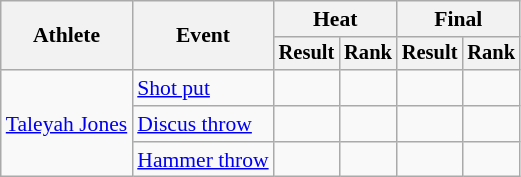<table class="wikitable" style="font-size:90%">
<tr>
<th rowspan="2">Athlete</th>
<th rowspan="2">Event</th>
<th colspan="2">Heat</th>
<th colspan="2">Final</th>
</tr>
<tr style="font-size:95%">
<th>Result</th>
<th>Rank</th>
<th>Result</th>
<th>Rank</th>
</tr>
<tr align=center>
<td align=left rowspan=3><a href='#'>Taleyah Jones</a></td>
<td align=left><a href='#'>Shot put</a></td>
<td></td>
<td></td>
<td></td>
<td></td>
</tr>
<tr align=center>
<td align=left><a href='#'>Discus throw</a></td>
<td></td>
<td></td>
<td></td>
<td></td>
</tr>
<tr align=center>
<td align=left><a href='#'>Hammer throw</a></td>
<td></td>
<td></td>
<td></td>
<td></td>
</tr>
</table>
